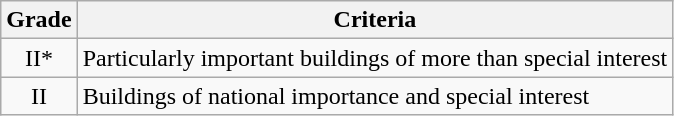<table class="wikitable">
<tr>
<th>Grade</th>
<th>Criteria</th>
</tr>
<tr>
<td align="center" >II*</td>
<td>Particularly important buildings of more than special interest</td>
</tr>
<tr>
<td align="center" >II</td>
<td>Buildings of national importance and special interest</td>
</tr>
</table>
